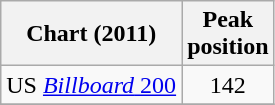<table class="wikitable">
<tr>
<th>Chart (2011)</th>
<th>Peak<br>position</th>
</tr>
<tr>
<td>US <a href='#'><em>Billboard</em> 200</a></td>
<td align="center">142</td>
</tr>
<tr>
</tr>
</table>
